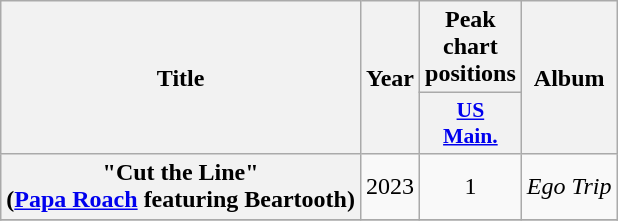<table class="wikitable plainrowheaders" style="text-align:center;">
<tr>
<th scope="col" rowspan="2">Title</th>
<th scope="col" rowspan="2">Year</th>
<th scope="col">Peak chart positions</th>
<th scope="col" rowspan="2">Album</th>
</tr>
<tr>
<th scope="col" style="width:3em;font-size:90%;"><a href='#'>US<br>Main.</a><br></th>
</tr>
<tr>
<th scope="row">"Cut the Line"<br><span>(<a href='#'>Papa Roach</a> featuring Beartooth)</span></th>
<td>2023</td>
<td>1</td>
<td><em>Ego Trip</em></td>
</tr>
<tr>
</tr>
</table>
